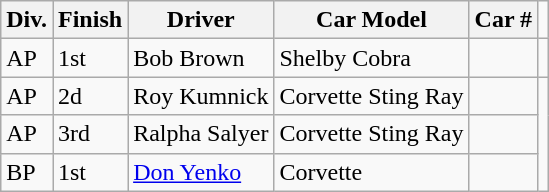<table class="wikitable">
<tr>
<th>Div.</th>
<th>Finish</th>
<th>Driver</th>
<th>Car Model</th>
<th>Car #</th>
</tr>
<tr>
<td>AP</td>
<td>1st</td>
<td>Bob Brown</td>
<td>Shelby Cobra</td>
<td></td>
<td></td>
</tr>
<tr>
<td>AP</td>
<td>2d</td>
<td>Roy Kumnick</td>
<td>Corvette Sting Ray</td>
<td></td>
</tr>
<tr>
<td>AP</td>
<td>3rd</td>
<td>Ralpha Salyer</td>
<td>Corvette Sting Ray</td>
<td></td>
</tr>
<tr>
<td>BP</td>
<td>1st</td>
<td><a href='#'>Don Yenko</a></td>
<td>Corvette</td>
<td></td>
</tr>
</table>
